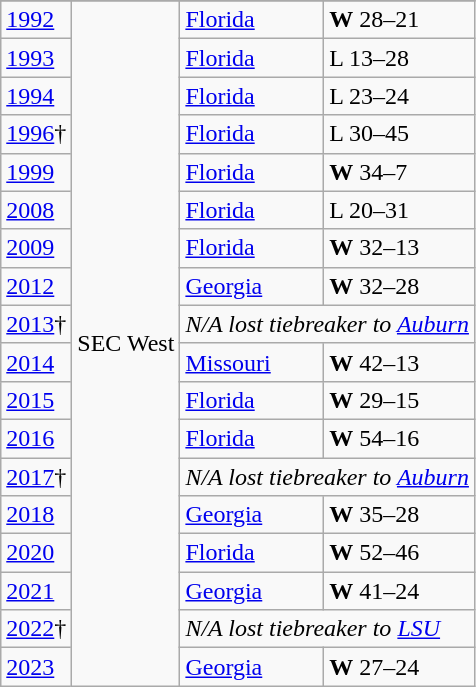<table class="wikitable">
<tr>
</tr>
<tr>
<td><a href='#'>1992</a></td>
<td rowspan="18">SEC West</td>
<td><a href='#'>Florida</a></td>
<td><strong>W</strong> 28–21</td>
</tr>
<tr>
<td><a href='#'>1993</a></td>
<td><a href='#'>Florida</a></td>
<td>L 13–28</td>
</tr>
<tr>
<td><a href='#'>1994</a></td>
<td><a href='#'>Florida</a></td>
<td>L 23–24</td>
</tr>
<tr>
<td><a href='#'>1996</a>†</td>
<td><a href='#'>Florida</a></td>
<td>L 30–45</td>
</tr>
<tr>
<td><a href='#'>1999</a></td>
<td><a href='#'>Florida</a></td>
<td><strong>W</strong> 34–7</td>
</tr>
<tr>
<td><a href='#'>2008</a></td>
<td><a href='#'>Florida</a></td>
<td>L 20–31</td>
</tr>
<tr>
<td><a href='#'>2009</a></td>
<td><a href='#'>Florida</a></td>
<td><strong>W</strong> 32–13</td>
</tr>
<tr>
<td><a href='#'>2012</a></td>
<td><a href='#'>Georgia</a></td>
<td><strong>W</strong> 32–28</td>
</tr>
<tr>
<td><a href='#'>2013</a>†</td>
<td colspan="2"><em>N/A lost tiebreaker to <a href='#'>Auburn</a></em></td>
</tr>
<tr>
<td><a href='#'>2014</a></td>
<td><a href='#'>Missouri</a></td>
<td><strong>W</strong> 42–13</td>
</tr>
<tr>
<td><a href='#'>2015</a></td>
<td><a href='#'>Florida</a></td>
<td><strong>W</strong> 29–15</td>
</tr>
<tr>
<td><a href='#'>2016</a></td>
<td><a href='#'>Florida</a></td>
<td><strong>W</strong> 54–16</td>
</tr>
<tr>
<td><a href='#'>2017</a>†</td>
<td colspan="2"><em>N/A lost tiebreaker to <a href='#'>Auburn</a></em></td>
</tr>
<tr>
<td><a href='#'>2018</a></td>
<td><a href='#'>Georgia</a></td>
<td><strong>W</strong> 35–28</td>
</tr>
<tr>
<td><a href='#'>2020</a></td>
<td><a href='#'>Florida</a></td>
<td><strong>W</strong> 52–46</td>
</tr>
<tr>
<td><a href='#'>2021</a></td>
<td><a href='#'>Georgia</a></td>
<td><strong>W</strong> 41–24</td>
</tr>
<tr>
<td><a href='#'>2022</a>†</td>
<td colspan="2"><em>N/A lost tiebreaker to <a href='#'>LSU</a></em></td>
</tr>
<tr>
<td><a href='#'>2023</a></td>
<td><a href='#'>Georgia</a></td>
<td><strong>W</strong> 27–24</td>
</tr>
</table>
